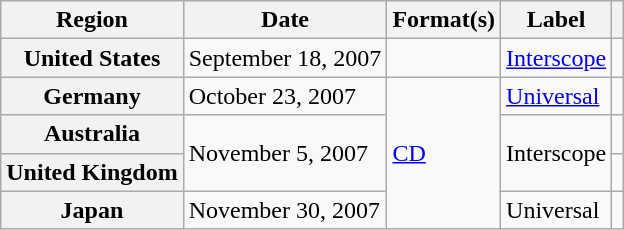<table class="wikitable plainrowheaders">
<tr>
<th scope="col">Region</th>
<th scope="col">Date</th>
<th scope="col">Format(s)</th>
<th scope="col">Label</th>
<th scope="col"></th>
</tr>
<tr>
<th scope="row">United States</th>
<td>September 18, 2007</td>
<td></td>
<td><a href='#'>Interscope</a></td>
<td align="center"></td>
</tr>
<tr>
<th scope="row">Germany</th>
<td>October 23, 2007</td>
<td rowspan="4"><a href='#'>CD</a></td>
<td><a href='#'>Universal</a></td>
<td align="center"></td>
</tr>
<tr>
<th scope="row">Australia</th>
<td rowspan="2">November 5, 2007</td>
<td rowspan="2">Interscope</td>
<td align="center"></td>
</tr>
<tr>
<th scope="row">United Kingdom</th>
<td align="center"></td>
</tr>
<tr>
<th scope="row">Japan</th>
<td>November 30, 2007</td>
<td>Universal</td>
<td align="center"></td>
</tr>
</table>
